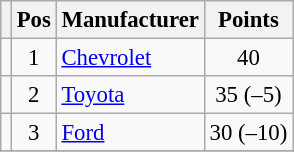<table class="wikitable" style="font-size: 95%;">
<tr>
<th></th>
<th>Pos</th>
<th>Manufacturer</th>
<th>Points</th>
</tr>
<tr>
<td align="left"></td>
<td style="text-align:center;">1</td>
<td><a href='#'>Chevrolet</a></td>
<td style="text-align:center;">40</td>
</tr>
<tr>
<td align="left"></td>
<td style="text-align:center;">2</td>
<td><a href='#'>Toyota</a></td>
<td style="text-align:center;">35 (–5)</td>
</tr>
<tr>
<td align="left"></td>
<td style="text-align:center;">3</td>
<td><a href='#'>Ford</a></td>
<td style="text-align:center;">30 (–10)</td>
</tr>
<tr class="sortbottom">
</tr>
</table>
